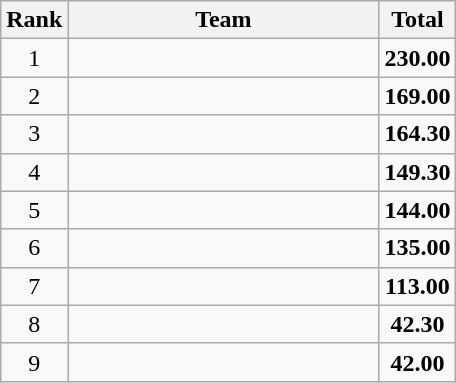<table class="wikitable" style="text-align: center">
<tr bgcolor="#efefef">
<th>Rank</th>
<th width=200px>Team</th>
<th>Total</th>
</tr>
<tr>
<td>1</td>
<td align=left><strong></strong></td>
<td><strong>230.00</strong></td>
</tr>
<tr>
<td>2</td>
<td align=left></td>
<td><strong>169.00</strong></td>
</tr>
<tr>
<td>3</td>
<td align=left></td>
<td><strong>164.30</strong></td>
</tr>
<tr>
<td>4</td>
<td align=left></td>
<td><strong>149.30</strong></td>
</tr>
<tr>
<td>5</td>
<td align=left></td>
<td><strong>144.00</strong></td>
</tr>
<tr>
<td>6</td>
<td align=left><em></em></td>
<td><strong>135.00</strong></td>
</tr>
<tr>
<td>7</td>
<td align=left><em></em></td>
<td><strong>113.00</strong></td>
</tr>
<tr>
<td>8</td>
<td align=left></td>
<td><strong>42.30</strong></td>
</tr>
<tr>
<td>9</td>
<td align=left></td>
<td><strong>42.00</strong></td>
</tr>
</table>
